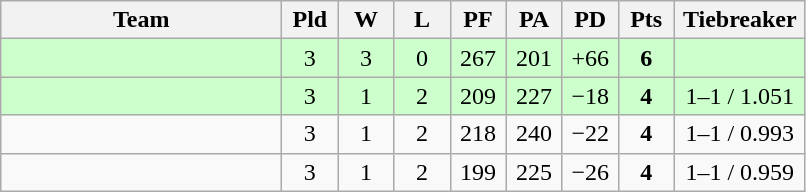<table class=wikitable style="text-align:center">
<tr>
<th width=180>Team</th>
<th width=30>Pld</th>
<th width=30>W</th>
<th width=30>L</th>
<th width=30>PF</th>
<th width=30>PA</th>
<th width=30>PD</th>
<th width=30>Pts</th>
<th width=80>Tiebreaker</th>
</tr>
<tr bgcolor="#ccffcc">
<td align=left></td>
<td>3</td>
<td>3</td>
<td>0</td>
<td>267</td>
<td>201</td>
<td>+66</td>
<td><strong>6</strong></td>
<td></td>
</tr>
<tr bgcolor="#ccffcc">
<td align=left></td>
<td>3</td>
<td>1</td>
<td>2</td>
<td>209</td>
<td>227</td>
<td>−18</td>
<td><strong>4</strong></td>
<td>1–1 / 1.051</td>
</tr>
<tr align=center>
<td align=left></td>
<td>3</td>
<td>1</td>
<td>2</td>
<td>218</td>
<td>240</td>
<td>−22</td>
<td><strong>4</strong></td>
<td>1–1 / 0.993</td>
</tr>
<tr align=center>
<td align=left></td>
<td>3</td>
<td>1</td>
<td>2</td>
<td>199</td>
<td>225</td>
<td>−26</td>
<td><strong>4</strong></td>
<td>1–1 / 0.959</td>
</tr>
</table>
